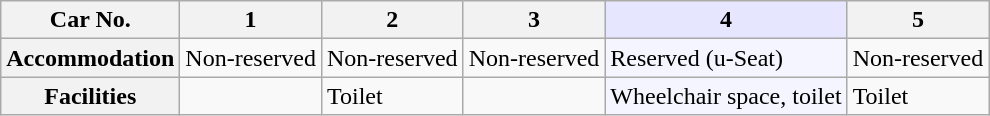<table class="wikitable">
<tr>
<th>Car No.</th>
<th>1</th>
<th>2</th>
<th>3</th>
<th style="background: #E6E6FF">4</th>
<th>5</th>
</tr>
<tr>
<th>Accommodation</th>
<td>Non-reserved</td>
<td>Non-reserved</td>
<td>Non-reserved</td>
<td style="background: #F5F5FF">Reserved (u-Seat)</td>
<td>Non-reserved</td>
</tr>
<tr>
<th>Facilities</th>
<td> </td>
<td>Toilet</td>
<td> </td>
<td style="background: #F5F5FF">Wheelchair space, toilet</td>
<td>Toilet</td>
</tr>
</table>
